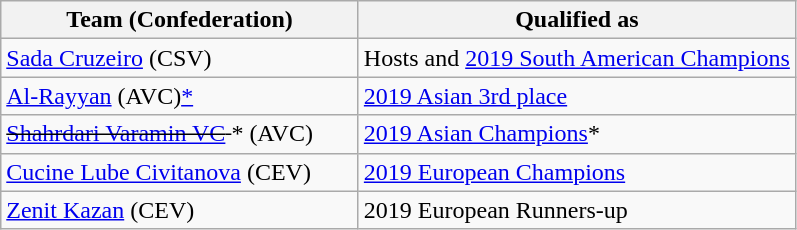<table class="wikitable">
<tr>
<th width=45%>Team (Confederation)</th>
<th width=55%>Qualified as</th>
</tr>
<tr>
<td> <a href='#'>Sada Cruzeiro</a> (CSV)</td>
<td>Hosts and <a href='#'>2019 South American Champions</a></td>
</tr>
<tr>
<td> <a href='#'>Al-Rayyan</a> (AVC)<a href='#'>*</a></td>
<td><a href='#'>2019 Asian 3rd place</a></td>
</tr>
<tr>
<td> <s><a href='#'>Shahrdari Varamin VC</a> </s> * (AVC)</td>
<td><a href='#'>2019 Asian Champions</a>*</td>
</tr>
<tr>
<td> <a href='#'>Cucine Lube Civitanova</a> (CEV)</td>
<td><a href='#'>2019 European Champions</a></td>
</tr>
<tr>
<td> <a href='#'>Zenit Kazan</a> (CEV)</td>
<td>2019 European Runners-up</td>
</tr>
</table>
